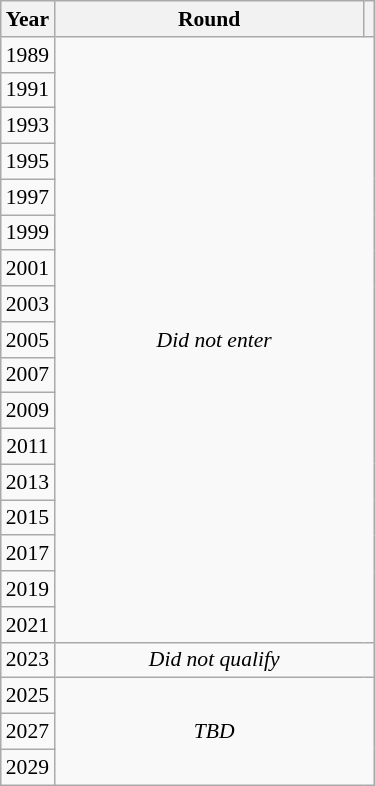<table class="wikitable" style="text-align: center; font-size:90%">
<tr>
<th>Year</th>
<th style="width:200px">Round</th>
<th></th>
</tr>
<tr>
<td>1989</td>
<td colspan="2" rowspan="17"><em>Did not enter</em></td>
</tr>
<tr>
<td>1991</td>
</tr>
<tr>
<td>1993</td>
</tr>
<tr>
<td>1995</td>
</tr>
<tr>
<td>1997</td>
</tr>
<tr>
<td>1999</td>
</tr>
<tr>
<td>2001</td>
</tr>
<tr>
<td>2003</td>
</tr>
<tr>
<td>2005</td>
</tr>
<tr>
<td>2007</td>
</tr>
<tr>
<td>2009</td>
</tr>
<tr>
<td>2011</td>
</tr>
<tr>
<td>2013</td>
</tr>
<tr>
<td>2015</td>
</tr>
<tr>
<td>2017</td>
</tr>
<tr>
<td>2019</td>
</tr>
<tr>
<td>2021</td>
</tr>
<tr>
<td>2023</td>
<td colspan="2"><em>Did not qualify</em></td>
</tr>
<tr>
<td>2025</td>
<td colspan="2" rowspan="3"><em>TBD</em></td>
</tr>
<tr>
<td>2027</td>
</tr>
<tr>
<td>2029</td>
</tr>
</table>
